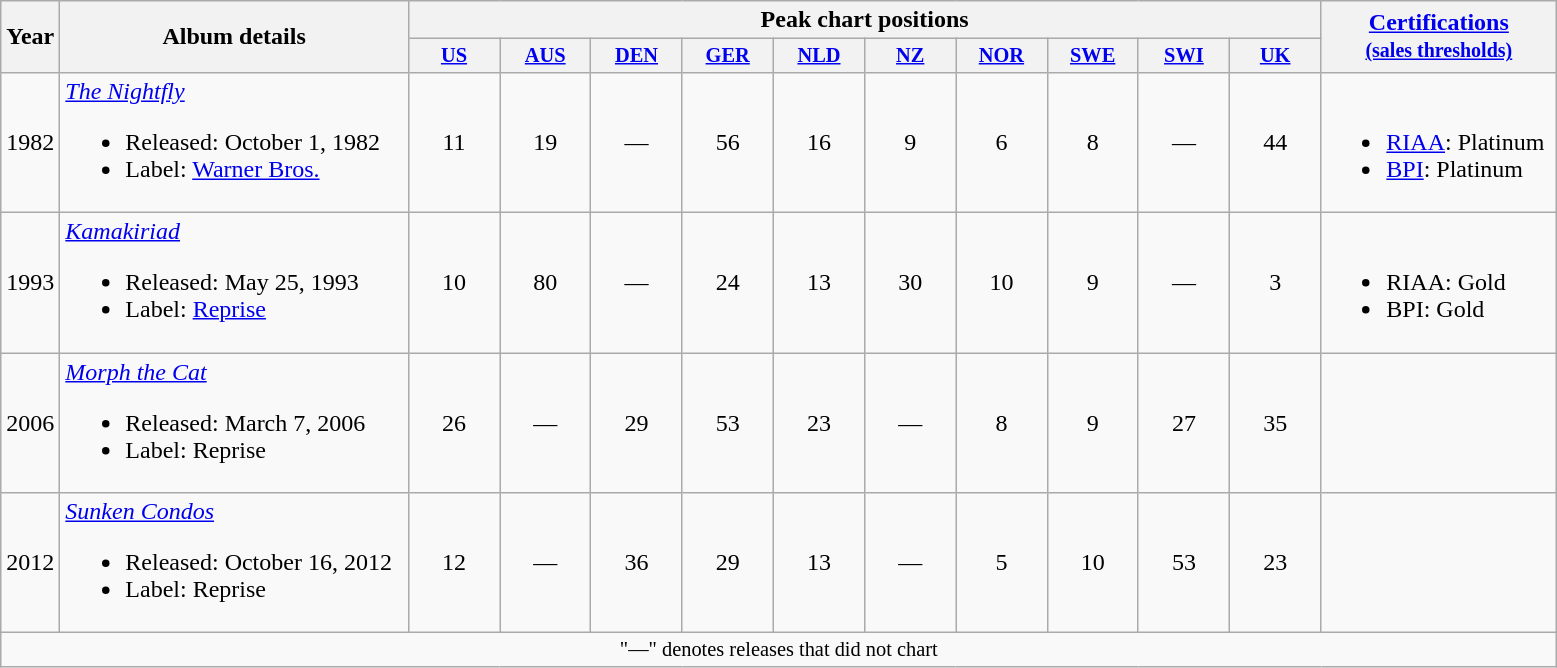<table class="wikitable" style="text-align:left;">
<tr>
<th rowspan="2">Year</th>
<th rowspan="2" style="width:225px;">Album details</th>
<th colspan="10">Peak chart positions</th>
<th rowspan="2" style="width:150px;"><a href='#'>Certifications</a><br><small><a href='#'>(sales thresholds)</a></small></th>
</tr>
<tr>
<th style="width:4em;font-size:85%"><a href='#'>US</a><br></th>
<th style="width:4em;font-size:85%"><a href='#'>AUS</a><br></th>
<th style="width:4em;font-size:85%"><a href='#'>DEN</a><br></th>
<th style="width:4em;font-size:85%"><a href='#'>GER</a><br></th>
<th style="width:4em;font-size:85%"><a href='#'>NLD</a><br></th>
<th style="width:4em;font-size:85%"><a href='#'>NZ</a><br></th>
<th style="width:4em;font-size:85%"><a href='#'>NOR</a><br></th>
<th style="width:4em;font-size:85%"><a href='#'>SWE</a><br></th>
<th style="width:4em;font-size:85%"><a href='#'>SWI</a><br></th>
<th style="width:4em;font-size:85%"><a href='#'>UK</a><br></th>
</tr>
<tr>
<td>1982</td>
<td><em><a href='#'>The Nightfly</a></em><br><ul><li>Released: October 1, 1982</li><li>Label: <a href='#'>Warner Bros.</a></li></ul></td>
<td style="text-align:center;">11</td>
<td style="text-align:center;">19</td>
<td style="text-align:center;">—</td>
<td style="text-align:center;">56</td>
<td style="text-align:center;">16</td>
<td style="text-align:center;">9</td>
<td style="text-align:center;">6</td>
<td style="text-align:center;">8</td>
<td style="text-align:center;">—</td>
<td style="text-align:center;">44</td>
<td><br><ul><li><a href='#'>RIAA</a>: Platinum</li><li><a href='#'>BPI</a>: Platinum</li></ul></td>
</tr>
<tr>
<td>1993</td>
<td><em><a href='#'>Kamakiriad</a></em><br><ul><li>Released: May 25, 1993</li><li>Label: <a href='#'>Reprise</a></li></ul></td>
<td style="text-align:center;">10</td>
<td style="text-align:center;">80</td>
<td style="text-align:center;">—</td>
<td style="text-align:center;">24</td>
<td style="text-align:center;">13</td>
<td style="text-align:center;">30</td>
<td style="text-align:center;">10</td>
<td style="text-align:center;">9</td>
<td style="text-align:center;">—</td>
<td style="text-align:center;">3</td>
<td><br><ul><li>RIAA: Gold</li><li>BPI: Gold</li></ul></td>
</tr>
<tr>
<td>2006</td>
<td><em><a href='#'>Morph the Cat</a></em><br><ul><li>Released: March 7, 2006</li><li>Label: Reprise</li></ul></td>
<td style="text-align:center;">26</td>
<td style="text-align:center;">—</td>
<td style="text-align:center;">29</td>
<td style="text-align:center;">53</td>
<td style="text-align:center;">23</td>
<td style="text-align:center;">—</td>
<td style="text-align:center;">8</td>
<td style="text-align:center;">9</td>
<td style="text-align:center;">27</td>
<td style="text-align:center;">35</td>
<td></td>
</tr>
<tr>
<td>2012</td>
<td><em><a href='#'>Sunken Condos</a></em><br><ul><li>Released: October 16, 2012</li><li>Label: Reprise</li></ul></td>
<td style="text-align:center;">12</td>
<td style="text-align:center;">—</td>
<td style="text-align:center;">36</td>
<td style="text-align:center;">29</td>
<td style="text-align:center;">13</td>
<td style="text-align:center;">—</td>
<td style="text-align:center;">5</td>
<td style="text-align:center;">10</td>
<td style="text-align:center;">53</td>
<td style="text-align:center;">23</td>
<td></td>
</tr>
<tr>
<td colspan="15" style="text-align:center;font-size:85%">"—" denotes releases that did not chart</td>
</tr>
</table>
